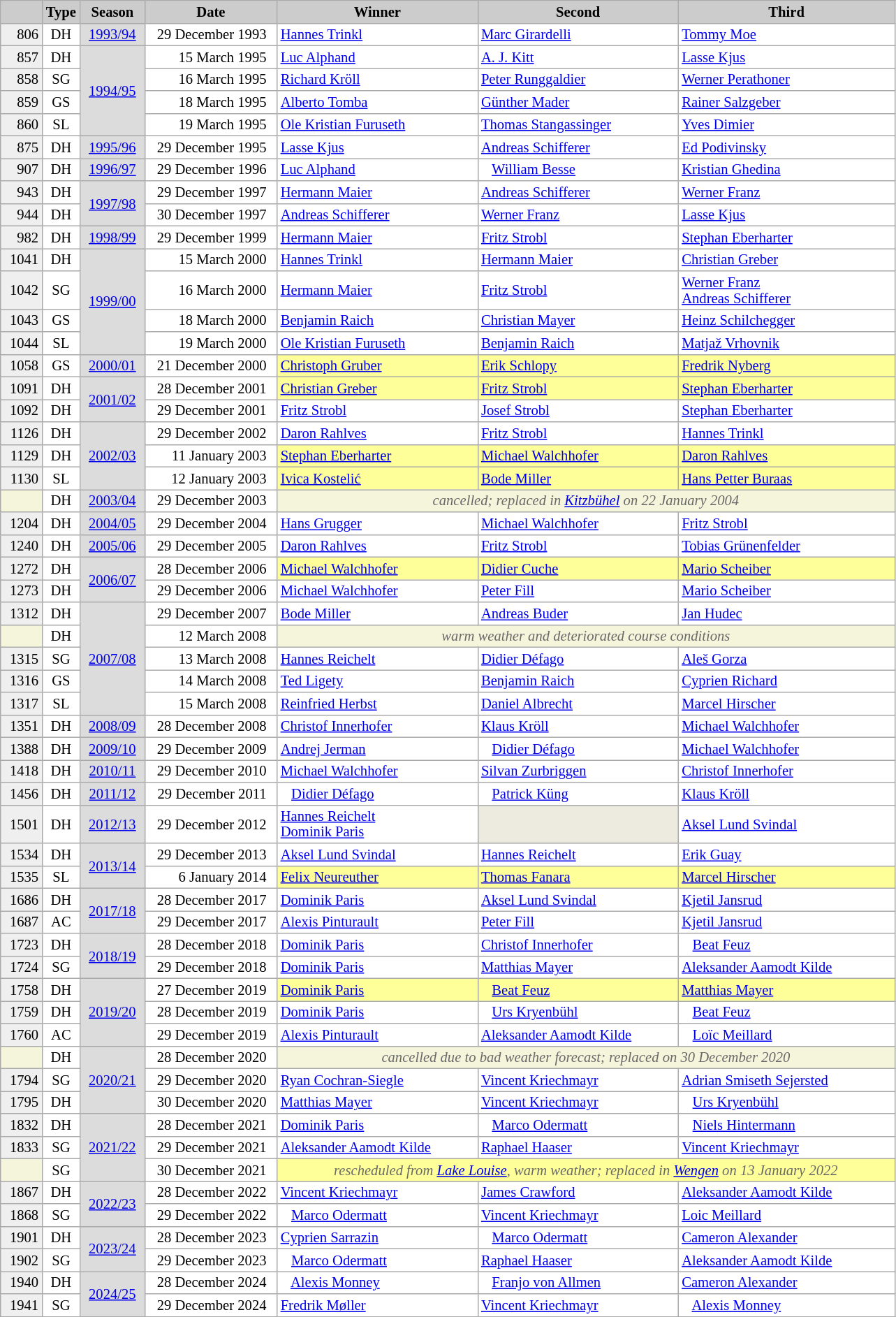<table class="wikitable plainrowheaders" style="background:#fff; font-size:86%; line-height:15px; border:grey solid 1px; border-collapse:collapse;">
<tr>
<th style="background-color: #ccc;" width="33"></th>
<th style="background-color: #ccc;" width="30">Type</th>
<th style="background-color: #ccc;" width="55">Season</th>
<th style="background-color: #ccc;" width="120">Date</th>
<th style="background:#ccc;" width="185">Winner</th>
<th style="background:#ccc;" width="185">Second</th>
<th style="background:#ccc;" width="200">Third</th>
</tr>
<tr>
<td align=right align=center bgcolor="#EFEFEF">806</td>
<td align=center>DH</td>
<td bgcolor=gainsboro align=center><a href='#'>1993/94</a></td>
<td align=right>29 December 1993  </td>
<td> <a href='#'>Hannes Trinkl</a></td>
<td> <a href='#'>Marc Girardelli</a></td>
<td> <a href='#'>Tommy Moe</a></td>
</tr>
<tr>
<td align=right align=center bgcolor="#EFEFEF">857</td>
<td align=center>DH</td>
<td bgcolor=gainsboro align=center rowspan=4><a href='#'>1994/95</a></td>
<td align=right>15 March 1995  </td>
<td> <a href='#'>Luc Alphand</a></td>
<td> <a href='#'>A. J. Kitt</a></td>
<td> <a href='#'>Lasse Kjus</a></td>
</tr>
<tr>
<td align=right align=center bgcolor="#EFEFEF">858</td>
<td align=center>SG</td>
<td align=right>16 March 1995  </td>
<td> <a href='#'>Richard Kröll</a></td>
<td> <a href='#'>Peter Runggaldier</a></td>
<td> <a href='#'>Werner Perathoner</a></td>
</tr>
<tr>
<td align=right align=center bgcolor="#EFEFEF">859</td>
<td align=center>GS</td>
<td align=right>18 March 1995  </td>
<td> <a href='#'>Alberto Tomba</a></td>
<td> <a href='#'>Günther Mader</a></td>
<td> <a href='#'>Rainer Salzgeber</a></td>
</tr>
<tr>
<td align=right align=center bgcolor="#EFEFEF">860</td>
<td align=center>SL</td>
<td align=right>19 March 1995  </td>
<td> <a href='#'>Ole Kristian Furuseth</a></td>
<td> <a href='#'>Thomas Stangassinger</a></td>
<td> <a href='#'>Yves Dimier</a></td>
</tr>
<tr>
<td align=right align=center bgcolor="#EFEFEF">875</td>
<td align=center>DH</td>
<td bgcolor=gainsboro align=center><a href='#'>1995/96</a></td>
<td align=right>29 December 1995  </td>
<td> <a href='#'>Lasse Kjus</a></td>
<td> <a href='#'>Andreas Schifferer</a></td>
<td> <a href='#'>Ed Podivinsky</a></td>
</tr>
<tr>
<td align=right align=center bgcolor="#EFEFEF">907</td>
<td align=center>DH</td>
<td bgcolor=gainsboro align=center><a href='#'>1996/97</a></td>
<td align=right>29 December 1996  </td>
<td> <a href='#'>Luc Alphand</a></td>
<td>   <a href='#'>William Besse</a></td>
<td> <a href='#'>Kristian Ghedina</a></td>
</tr>
<tr>
<td align=right align=center bgcolor="#EFEFEF">943</td>
<td align=center>DH</td>
<td bgcolor=gainsboro align=center rowspan=2><a href='#'>1997/98</a></td>
<td align=right>29 December 1997  </td>
<td> <a href='#'>Hermann Maier</a></td>
<td> <a href='#'>Andreas Schifferer</a></td>
<td> <a href='#'>Werner Franz</a></td>
</tr>
<tr>
<td align=right align=center bgcolor="#EFEFEF">944</td>
<td align=center>DH</td>
<td align=right>30 December 1997  </td>
<td> <a href='#'>Andreas Schifferer</a></td>
<td> <a href='#'>Werner Franz</a></td>
<td> <a href='#'>Lasse Kjus</a></td>
</tr>
<tr>
<td align=right align=center bgcolor="#EFEFEF">982</td>
<td align=center>DH</td>
<td bgcolor=gainsboro align=center><a href='#'>1998/99</a></td>
<td align=right>29 December 1999  </td>
<td> <a href='#'>Hermann Maier</a></td>
<td> <a href='#'>Fritz Strobl</a></td>
<td> <a href='#'>Stephan Eberharter</a></td>
</tr>
<tr>
<td align=right align=center bgcolor="#EFEFEF">1041</td>
<td align=center>DH</td>
<td bgcolor=gainsboro align=center rowspan=4><a href='#'>1999/00</a></td>
<td align=right>15 March 2000  </td>
<td> <a href='#'>Hannes Trinkl</a></td>
<td> <a href='#'>Hermann Maier</a></td>
<td> <a href='#'>Christian Greber</a></td>
</tr>
<tr>
<td align=right align=center bgcolor="#EFEFEF">1042</td>
<td align=center>SG</td>
<td align=right>16 March 2000  </td>
<td> <a href='#'>Hermann Maier</a></td>
<td> <a href='#'>Fritz Strobl</a></td>
<td> <a href='#'>Werner Franz</a><br> <a href='#'>Andreas Schifferer</a></td>
</tr>
<tr>
<td align=right align=center bgcolor="#EFEFEF">1043</td>
<td align=center>GS</td>
<td align=right>18 March 2000  </td>
<td> <a href='#'>Benjamin Raich</a></td>
<td> <a href='#'>Christian Mayer</a></td>
<td> <a href='#'>Heinz Schilchegger</a></td>
</tr>
<tr>
<td align=right align=center bgcolor="#EFEFEF">1044</td>
<td align=center>SL</td>
<td align=right>19 March 2000  </td>
<td> <a href='#'>Ole Kristian Furuseth</a></td>
<td> <a href='#'>Benjamin Raich</a></td>
<td> <a href='#'>Matjaž Vrhovnik</a></td>
</tr>
<tr>
<td align=right align=center bgcolor="#EFEFEF">1058</td>
<td align=center>GS</td>
<td bgcolor=gainsboro align=center><a href='#'>2000/01</a></td>
<td align=right>21 December 2000  </td>
<td bgcolor=#FFFF99> <a href='#'>Christoph Gruber</a></td>
<td bgcolor=#FFFF99> <a href='#'>Erik Schlopy</a></td>
<td bgcolor=#FFFF99> <a href='#'>Fredrik Nyberg</a></td>
</tr>
<tr>
<td align=right align=center bgcolor="#EFEFEF">1091</td>
<td align=center>DH</td>
<td bgcolor=gainsboro align=center rowspan=2><a href='#'>2001/02</a></td>
<td align=right>28 December 2001  </td>
<td bgcolor=#FFFF99> <a href='#'>Christian Greber</a></td>
<td bgcolor=#FFFF99> <a href='#'>Fritz Strobl</a></td>
<td bgcolor=#FFFF99> <a href='#'>Stephan Eberharter</a></td>
</tr>
<tr>
<td align=right align=center bgcolor="#EFEFEF">1092</td>
<td align=center>DH</td>
<td align=right>29 December 2001  </td>
<td> <a href='#'>Fritz Strobl</a></td>
<td> <a href='#'>Josef Strobl</a></td>
<td> <a href='#'>Stephan Eberharter</a></td>
</tr>
<tr>
<td align=right align=center bgcolor="#EFEFEF">1126</td>
<td align=center>DH</td>
<td bgcolor=gainsboro align=center rowspan=3><a href='#'>2002/03</a></td>
<td align=right>29 December 2002  </td>
<td> <a href='#'>Daron Rahlves</a></td>
<td> <a href='#'>Fritz Strobl</a></td>
<td> <a href='#'>Hannes Trinkl</a></td>
</tr>
<tr>
<td align=right align=center bgcolor="#EFEFEF">1129</td>
<td align=center>DH</td>
<td align=right>11 January 2003  </td>
<td bgcolor=#FFFF99> <a href='#'>Stephan Eberharter</a></td>
<td bgcolor=#FFFF99> <a href='#'>Michael Walchhofer</a></td>
<td bgcolor=#FFFF99> <a href='#'>Daron Rahlves</a></td>
</tr>
<tr>
<td align=right align=center bgcolor="#EFEFEF">1130</td>
<td align=center>SL</td>
<td align=right>12 January 2003  </td>
<td bgcolor=#FFFF99> <a href='#'>Ivica Kostelić</a></td>
<td bgcolor=#FFFF99> <a href='#'>Bode Miller</a></td>
<td bgcolor=#FFFF99> <a href='#'>Hans Petter Buraas</a></td>
</tr>
<tr>
<td align=right align=center bgcolor="#F5F5DC"></td>
<td align=center>DH</td>
<td bgcolor=gainsboro align=center><a href='#'>2003/04</a></td>
<td align=right>29 December 2003  </td>
<td colspan=3 style=color:#696969 align=center bgcolor="F5F5DC"><em>cancelled; replaced in <a href='#'>Kitzbühel</a> on 22 January 2004</em></td>
</tr>
<tr>
<td align=right align=center bgcolor="#EFEFEF">1204</td>
<td align=center>DH</td>
<td bgcolor=gainsboro align=center><a href='#'>2004/05</a></td>
<td align=right>29 December 2004  </td>
<td> <a href='#'>Hans Grugger</a></td>
<td> <a href='#'>Michael Walchhofer</a></td>
<td> <a href='#'>Fritz Strobl</a></td>
</tr>
<tr>
<td align=right align=center bgcolor="#EFEFEF">1240</td>
<td align=center>DH</td>
<td bgcolor=gainsboro align=center><a href='#'>2005/06</a></td>
<td align=right>29 December 2005  </td>
<td> <a href='#'>Daron Rahlves</a></td>
<td> <a href='#'>Fritz Strobl</a></td>
<td> <a href='#'>Tobias Grünenfelder</a></td>
</tr>
<tr>
<td align=right align=center bgcolor="#EFEFEF">1272</td>
<td align=center>DH</td>
<td bgcolor=gainsboro align=center rowspan=2><a href='#'>2006/07</a></td>
<td align=right>28 December 2006  </td>
<td bgcolor=#FFFF99> <a href='#'>Michael Walchhofer</a></td>
<td bgcolor=#FFFF99> <a href='#'>Didier Cuche</a></td>
<td bgcolor=#FFFF99> <a href='#'>Mario Scheiber</a></td>
</tr>
<tr>
<td align=right align=center bgcolor="#EFEFEF">1273</td>
<td align=center>DH</td>
<td align=right>29 December 2006  </td>
<td> <a href='#'>Michael Walchhofer</a></td>
<td> <a href='#'>Peter Fill</a></td>
<td> <a href='#'>Mario Scheiber</a></td>
</tr>
<tr>
<td align=right align=center bgcolor="#EFEFEF">1312</td>
<td align=center>DH</td>
<td bgcolor=gainsboro align=center rowspan=5><a href='#'>2007/08</a></td>
<td align=right>29 December 2007  </td>
<td> <a href='#'>Bode Miller</a></td>
<td> <a href='#'>Andreas Buder</a></td>
<td> <a href='#'>Jan Hudec</a></td>
</tr>
<tr>
<td align=right align=center  bgcolor="F5F5DC"></td>
<td align=center>DH</td>
<td align=right>12 March 2008  </td>
<td colspan=3 align=center style=color:#696969 bgcolor="F5F5DC"><em>warm weather and deteriorated course conditions</em></td>
</tr>
<tr>
<td align=right align=center bgcolor="#EFEFEF">1315</td>
<td align=center>SG</td>
<td align=right>13 March 2008  </td>
<td> <a href='#'>Hannes Reichelt</a></td>
<td> <a href='#'>Didier Défago</a></td>
<td> <a href='#'>Aleš Gorza</a></td>
</tr>
<tr>
<td align=right align=center bgcolor="#EFEFEF">1316</td>
<td align=center>GS</td>
<td align=right>14 March 2008  </td>
<td> <a href='#'>Ted Ligety</a></td>
<td> <a href='#'>Benjamin Raich</a></td>
<td> <a href='#'>Cyprien Richard</a></td>
</tr>
<tr>
<td align=right align=center bgcolor="#EFEFEF">1317</td>
<td align=center>SL</td>
<td align=right>15 March 2008  </td>
<td> <a href='#'>Reinfried Herbst</a></td>
<td> <a href='#'>Daniel Albrecht</a></td>
<td> <a href='#'>Marcel Hirscher</a></td>
</tr>
<tr>
<td align=right align=center bgcolor="#EFEFEF">1351</td>
<td align=center>DH</td>
<td bgcolor=gainsboro align=center><a href='#'>2008/09</a></td>
<td align=right>28 December 2008  </td>
<td> <a href='#'>Christof Innerhofer</a></td>
<td> <a href='#'>Klaus Kröll</a></td>
<td> <a href='#'>Michael Walchhofer</a></td>
</tr>
<tr>
<td align=right align=center bgcolor="#EFEFEF">1388</td>
<td align=center>DH</td>
<td bgcolor=gainsboro align=center><a href='#'>2009/10</a></td>
<td align=right>29 December 2009  </td>
<td> <a href='#'>Andrej Jerman</a></td>
<td>   <a href='#'>Didier Défago</a></td>
<td> <a href='#'>Michael Walchhofer</a></td>
</tr>
<tr>
<td align=right align=center bgcolor="#EFEFEF">1418</td>
<td align=center>DH</td>
<td bgcolor=gainsboro align=center><a href='#'>2010/11</a></td>
<td align=right>29 December 2010  </td>
<td> <a href='#'>Michael Walchhofer</a></td>
<td> <a href='#'>Silvan Zurbriggen</a></td>
<td> <a href='#'>Christof Innerhofer</a></td>
</tr>
<tr>
<td align=right align=center bgcolor="#EFEFEF">1456</td>
<td align=center>DH</td>
<td bgcolor=gainsboro align=center><a href='#'>2011/12</a></td>
<td align=right>29 December 2011  </td>
<td>   <a href='#'>Didier Défago</a></td>
<td>   <a href='#'>Patrick Küng</a></td>
<td> <a href='#'>Klaus Kröll</a></td>
</tr>
<tr>
<td align=right align=center bgcolor="#EFEFEF">1501</td>
<td align=center>DH</td>
<td bgcolor=gainsboro align=center><a href='#'>2012/13</a></td>
<td align=right>29 December 2012  </td>
<td> <a href='#'>Hannes Reichelt</a><br> <a href='#'>Dominik Paris</a></td>
<td bgcolor="EDEAE0"></td>
<td> <a href='#'>Aksel Lund Svindal</a></td>
</tr>
<tr>
<td align=right align=center bgcolor="#EFEFEF">1534</td>
<td align=center>DH</td>
<td bgcolor=gainsboro align=center rowspan=2><a href='#'>2013/14</a></td>
<td align=right>29 December 2013  </td>
<td> <a href='#'>Aksel Lund Svindal</a></td>
<td> <a href='#'>Hannes Reichelt</a></td>
<td> <a href='#'>Erik Guay</a></td>
</tr>
<tr>
<td align=right align=center bgcolor="#EFEFEF">1535</td>
<td align=center>SL</td>
<td align=right>6 January 2014  </td>
<td bgcolor=#FFFF99> <a href='#'>Felix Neureuther</a></td>
<td bgcolor=#FFFF99> <a href='#'>Thomas Fanara</a></td>
<td bgcolor=#FFFF99> <a href='#'>Marcel Hirscher</a></td>
</tr>
<tr>
<td align=right align=center bgcolor="#EFEFEF">1686</td>
<td align=center>DH</td>
<td bgcolor=gainsboro align=center rowspan=2><a href='#'>2017/18</a></td>
<td align=right>28 December 2017  </td>
<td> <a href='#'>Dominik Paris</a></td>
<td> <a href='#'>Aksel Lund Svindal</a></td>
<td> <a href='#'>Kjetil Jansrud</a></td>
</tr>
<tr>
<td align=right align=center bgcolor="#EFEFEF">1687</td>
<td align=center>AC</td>
<td align=right>29 December 2017  </td>
<td> <a href='#'>Alexis Pinturault</a></td>
<td> <a href='#'>Peter Fill</a></td>
<td> <a href='#'>Kjetil Jansrud</a></td>
</tr>
<tr>
<td align=right align=center bgcolor="#EFEFEF">1723</td>
<td align=center>DH</td>
<td bgcolor=gainsboro align=center rowspan=2><a href='#'>2018/19</a></td>
<td align=right>28 December 2018  </td>
<td> <a href='#'>Dominik Paris</a></td>
<td> <a href='#'>Christof Innerhofer</a></td>
<td>   <a href='#'>Beat Feuz</a></td>
</tr>
<tr>
<td align=right align=center bgcolor="#EFEFEF">1724</td>
<td align=center>SG</td>
<td align=right>29 December 2018  </td>
<td> <a href='#'>Dominik Paris</a></td>
<td> <a href='#'>Matthias Mayer</a></td>
<td> <a href='#'>Aleksander Aamodt Kilde</a></td>
</tr>
<tr>
<td align=right align=center bgcolor="#EFEFEF">1758</td>
<td align=center>DH</td>
<td bgcolor=gainsboro align=center rowspan=3><a href='#'>2019/20</a></td>
<td align=right>27 December 2019  </td>
<td bgcolor=#FFFF99> <a href='#'>Dominik Paris</a></td>
<td bgcolor=#FFFF99>   <a href='#'>Beat Feuz</a></td>
<td bgcolor=#FFFF99> <a href='#'>Matthias Mayer</a></td>
</tr>
<tr>
<td align=right align=center bgcolor="#EFEFEF">1759</td>
<td align=center>DH</td>
<td align=right>28 December 2019  </td>
<td> <a href='#'>Dominik Paris</a></td>
<td>   <a href='#'>Urs Kryenbühl</a></td>
<td>   <a href='#'>Beat Feuz</a></td>
</tr>
<tr>
<td align=right align=center bgcolor="#EFEFEF">1760</td>
<td align=center>AC</td>
<td align=right>29 December 2019  </td>
<td> <a href='#'>Alexis Pinturault</a></td>
<td> <a href='#'>Aleksander Aamodt Kilde</a></td>
<td>   <a href='#'>Loïc Meillard</a></td>
</tr>
<tr>
<td align=right align=center bgcolor="F5F5DC"></td>
<td align=center>DH</td>
<td bgcolor=gainsboro align=center rowspan=3><a href='#'>2020/21</a></td>
<td align=right>28 December 2020  </td>
<td colspan=3 align=center style=color:#696969 bgcolor="F5F5DC"><em>cancelled due to bad weather forecast; replaced on 30 December 2020</em></td>
</tr>
<tr>
<td align=right align=center bgcolor="#EFEFEF">1794</td>
<td align=center>SG</td>
<td align=right>29 December 2020  </td>
<td> <a href='#'>Ryan Cochran-Siegle</a></td>
<td> <a href='#'>Vincent Kriechmayr</a></td>
<td> <a href='#'>Adrian Smiseth Sejersted</a></td>
</tr>
<tr>
<td align=right align=center bgcolor="#EFEFEF">1795</td>
<td align=center>DH</td>
<td align=right>30 December 2020  </td>
<td> <a href='#'>Matthias Mayer</a></td>
<td> <a href='#'>Vincent Kriechmayr</a></td>
<td>   <a href='#'>Urs Kryenbühl</a></td>
</tr>
<tr>
<td align=right align=center bgcolor="#EFEFEF">1832</td>
<td align=center>DH</td>
<td bgcolor=gainsboro align=center rowspan=3><a href='#'>2021/22</a></td>
<td align=right>28 December 2021  </td>
<td> <a href='#'>Dominik Paris</a></td>
<td>   <a href='#'>Marco Odermatt</a></td>
<td>   <a href='#'>Niels Hintermann</a></td>
</tr>
<tr>
<td align=right align=center bgcolor="#EFEFEF">1833</td>
<td align=center>SG</td>
<td align=right>29 December 2021  </td>
<td> <a href='#'>Aleksander Aamodt Kilde</a></td>
<td> <a href='#'>Raphael Haaser</a></td>
<td> <a href='#'>Vincent Kriechmayr</a></td>
</tr>
<tr>
<td align=right align=center bgcolor="F5F5DC"></td>
<td align=center>SG</td>
<td align=right>30 December 2021  </td>
<td bgcolor=#FFFF99 colspan=3 style=color:#696969 align=center bgcolor="F5F5DC"><em>rescheduled from <a href='#'>Lake Louise</a>, warm weather; replaced in <a href='#'>Wengen</a> on 13 January 2022</em></td>
</tr>
<tr>
<td align=right align=center bgcolor="#EFEFEF">1867</td>
<td align=center>DH</td>
<td bgcolor=gainsboro align=center rowspan=2><a href='#'>2022/23</a></td>
<td align=right>28 December 2022  </td>
<td> <a href='#'>Vincent Kriechmayr</a></td>
<td> <a href='#'>James Crawford</a></td>
<td> <a href='#'>Aleksander Aamodt Kilde</a></td>
</tr>
<tr>
<td align=right align=center bgcolor="#EFEFEF">1868</td>
<td align=center>SG</td>
<td align=right>29 December 2022  </td>
<td>   <a href='#'>Marco Odermatt</a></td>
<td> <a href='#'>Vincent Kriechmayr</a></td>
<td> <a href='#'>Loic Meillard</a></td>
</tr>
<tr>
<td align=right align=center bgcolor="#EFEFEF">1901</td>
<td align=center>DH</td>
<td bgcolor=gainsboro align=center rowspan=2><a href='#'>2023/24</a></td>
<td align="right">28 December 2023  </td>
<td> <a href='#'>Cyprien Sarrazin</a></td>
<td>   <a href='#'>Marco Odermatt</a></td>
<td> <a href='#'>Cameron Alexander</a></td>
</tr>
<tr>
<td align=right align=center bgcolor="#EFEFEF">1902</td>
<td align=center>SG</td>
<td align="right">29 December 2023  </td>
<td>   <a href='#'>Marco Odermatt</a></td>
<td> <a href='#'>Raphael Haaser</a></td>
<td> <a href='#'>Aleksander Aamodt Kilde</a></td>
</tr>
<tr>
<td align=right align=center bgcolor="#EFEFEF">1940</td>
<td align=center>DH</td>
<td bgcolor=gainsboro align=center rowspan=2><a href='#'>2024/25</a></td>
<td align="right">28 December 2024  </td>
<td>   <a href='#'>Alexis Monney</a></td>
<td>   <a href='#'>Franjo von Allmen</a></td>
<td> <a href='#'>Cameron Alexander</a></td>
</tr>
<tr>
<td align=right align=center bgcolor="#EFEFEF">1941</td>
<td align=center>SG</td>
<td align="right">29 December 2024  </td>
<td> <a href='#'>Fredrik Møller</a></td>
<td> <a href='#'>Vincent Kriechmayr</a></td>
<td>   <a href='#'>Alexis Monney</a></td>
</tr>
</table>
